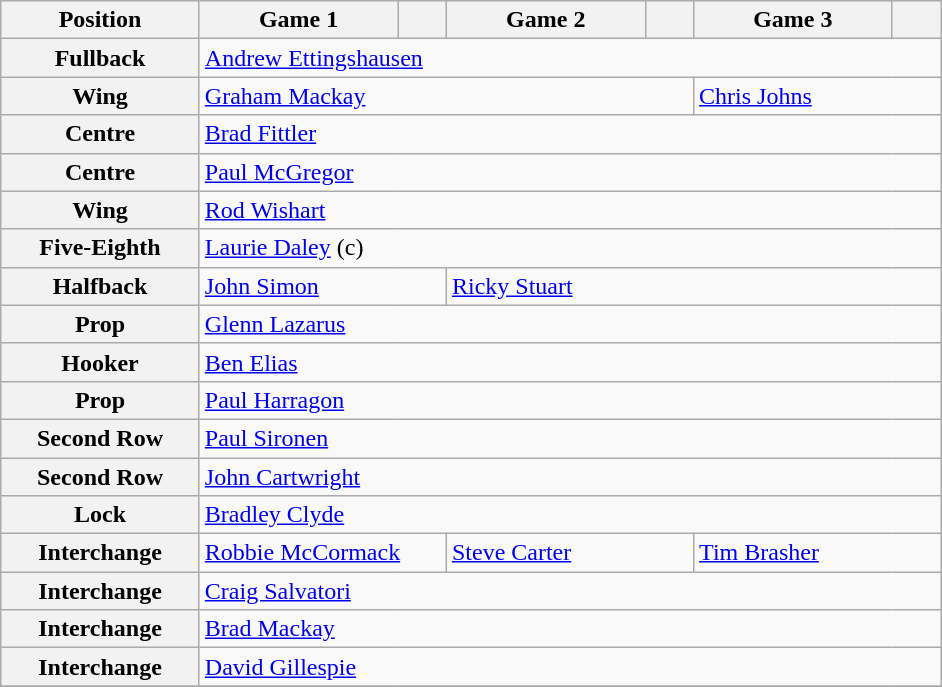<table class="wikitable">
<tr>
<th width="125">Position</th>
<th width="125">Game 1</th>
<th width="25"></th>
<th width="125">Game 2</th>
<th width="25"></th>
<th width="125">Game 3</th>
<th width="25"></th>
</tr>
<tr>
<th>Fullback</th>
<td colspan="6"> <a href='#'>Andrew Ettingshausen</a></td>
</tr>
<tr>
<th>Wing</th>
<td colspan="4"> <a href='#'>Graham Mackay</a></td>
<td colspan="2"> <a href='#'>Chris Johns</a></td>
</tr>
<tr>
<th>Centre</th>
<td colspan="6"> <a href='#'>Brad Fittler</a></td>
</tr>
<tr>
<th>Centre</th>
<td colspan="6"> <a href='#'>Paul McGregor</a></td>
</tr>
<tr>
<th>Wing</th>
<td colspan="6"> <a href='#'>Rod Wishart</a></td>
</tr>
<tr>
<th>Five-Eighth</th>
<td colspan="6"> <a href='#'>Laurie Daley</a> (c)</td>
</tr>
<tr>
<th>Halfback</th>
<td colspan="2"> <a href='#'>John Simon</a></td>
<td colspan="4"> <a href='#'>Ricky Stuart</a></td>
</tr>
<tr>
<th>Prop</th>
<td colspan="6"> <a href='#'>Glenn Lazarus</a></td>
</tr>
<tr>
<th>Hooker</th>
<td colspan="6"> <a href='#'>Ben Elias</a></td>
</tr>
<tr>
<th>Prop</th>
<td colspan="6"> <a href='#'>Paul Harragon</a></td>
</tr>
<tr>
<th>Second Row</th>
<td colspan="6"> <a href='#'>Paul Sironen</a></td>
</tr>
<tr>
<th>Second Row</th>
<td colspan="6"> <a href='#'>John Cartwright</a></td>
</tr>
<tr>
<th>Lock</th>
<td colspan="6"> <a href='#'>Bradley Clyde</a></td>
</tr>
<tr>
<th>Interchange</th>
<td colspan="2"> <a href='#'>Robbie McCormack</a></td>
<td colspan="2"> <a href='#'>Steve Carter</a></td>
<td colspan="2"> <a href='#'>Tim Brasher</a></td>
</tr>
<tr>
<th>Interchange</th>
<td colspan="6"> <a href='#'>Craig Salvatori</a></td>
</tr>
<tr>
<th>Interchange</th>
<td colspan="6"> <a href='#'>Brad Mackay</a></td>
</tr>
<tr>
<th>Interchange</th>
<td colspan="6"> <a href='#'>David Gillespie</a></td>
</tr>
<tr>
</tr>
</table>
